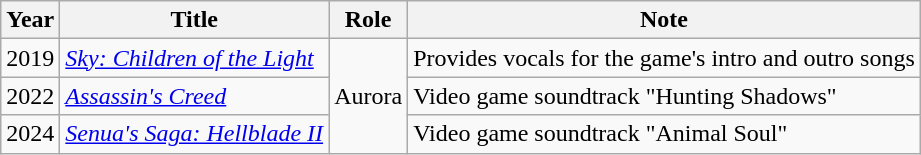<table class="wikitable">
<tr>
<th>Year</th>
<th>Title</th>
<th>Role</th>
<th>Note</th>
</tr>
<tr>
<td>2019</td>
<td><em><a href='#'>Sky: Children of the Light</a></em></td>
<td rowspan="3">Aurora</td>
<td>Provides vocals for the game's intro and outro songs</td>
</tr>
<tr>
<td>2022</td>
<td><em><a href='#'>Assassin's Creed</a></em></td>
<td>Video game soundtrack "Hunting Shadows"</td>
</tr>
<tr>
<td>2024</td>
<td><em><a href='#'>Senua's Saga: Hellblade II</a></em></td>
<td>Video game soundtrack "Animal Soul"</td>
</tr>
</table>
